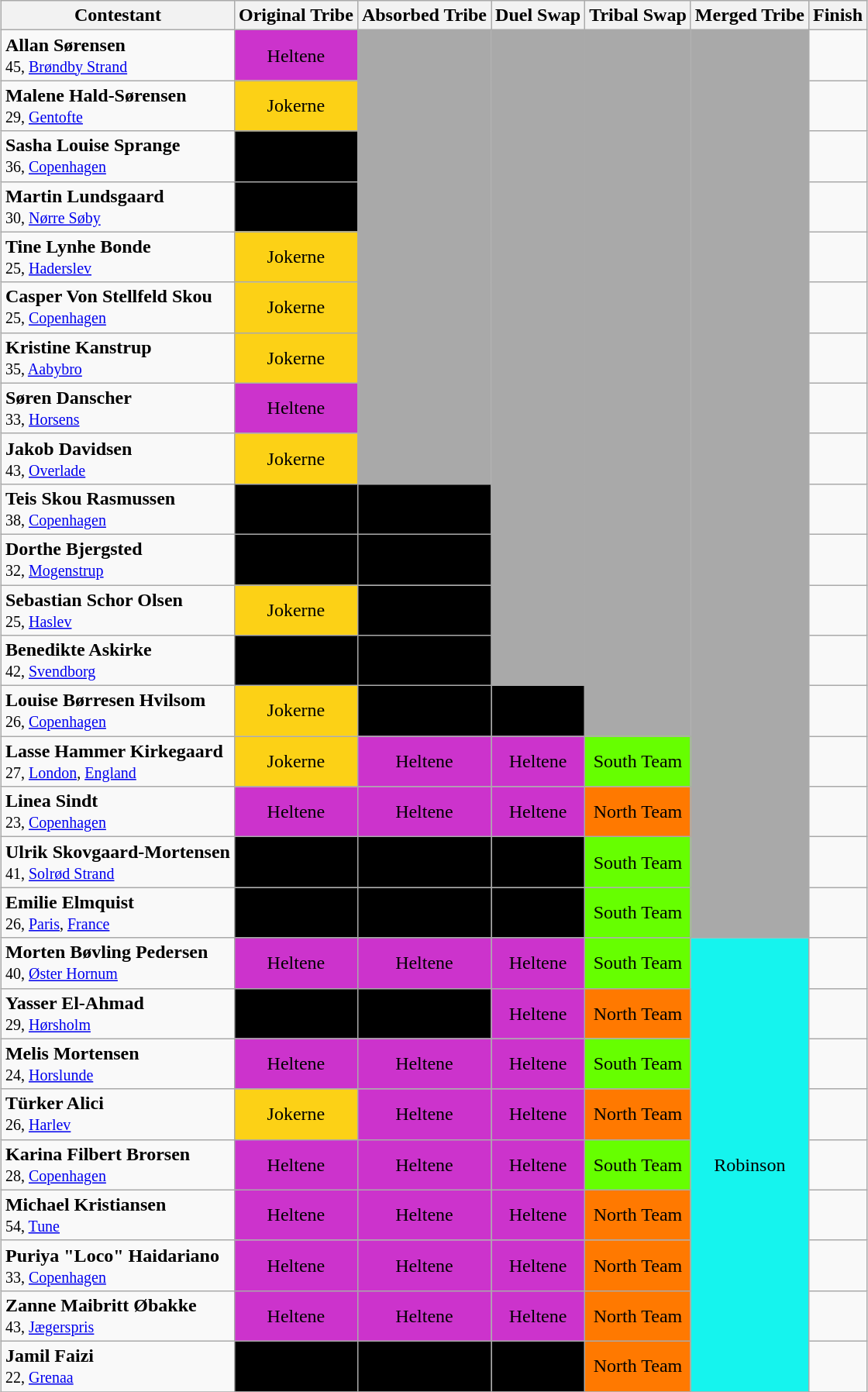<table class="wikitable sortable" style="margin:auto; text-align:center">
<tr>
<th>Contestant</th>
<th>Original Tribe</th>
<th>Absorbed Tribe</th>
<th>Duel Swap</th>
<th>Tribal Swap</th>
<th>Merged Tribe</th>
<th>Finish</th>
</tr>
<tr>
<td align="left"><strong>Allan Sørensen</strong><br><small>45, <a href='#'>Brøndby Strand</a></small></td>
<td bgcolor=#CC33CC>Heltene</td>
<td bgcolor="darkgrey" rowspan="9"></td>
<td bgcolor="darkgrey" rowspan="9"></td>
<td bgcolor="darkgrey" rowspan="14"></td>
<td bgcolor="darkgrey" rowspan="18"></td>
<td></td>
</tr>
<tr>
<td align="left"><strong>Malene Hald-Sørensen</strong><br><small>29, <a href='#'>Gentofte</a></small></td>
<td bgcolor="FCD116">Jokerne</td>
<td></td>
</tr>
<tr>
<td align="left"><strong>Sasha Louise Sprange</strong><br><small>36, <a href='#'>Copenhagen</a></small></td>
<td bgcolor="black"><span>Skurkene</span></td>
<td></td>
</tr>
<tr>
<td align="left"><strong>Martin Lundsgaard</strong><br><small>30, <a href='#'>Nørre Søby</a></small></td>
<td bgcolor="black"><span>Skurkene</span></td>
<td></td>
</tr>
<tr>
<td align="left"><strong>Tine Lynhe Bonde</strong><br><small>25, <a href='#'>Haderslev</a></small></td>
<td bgcolor="FCD116">Jokerne</td>
<td></td>
</tr>
<tr>
<td align="left"><strong>Casper Von Stellfeld Skou</strong><br><small>25, <a href='#'>Copenhagen</a></small></td>
<td bgcolor="FCD116">Jokerne</td>
<td></td>
</tr>
<tr>
<td align="left"><strong>Kristine Kanstrup</strong><br><small>35, <a href='#'>Aabybro</a></small></td>
<td bgcolor="FCD116">Jokerne</td>
<td></td>
</tr>
<tr>
<td align="left"><strong>Søren Danscher</strong><br><small>33, <a href='#'>Horsens</a></small></td>
<td bgcolor=#CC33CC>Heltene</td>
<td></td>
</tr>
<tr>
<td align="left"><strong>Jakob Davidsen</strong><br><small>43, <a href='#'>Overlade</a></small></td>
<td bgcolor="FCD116">Jokerne</td>
<td></td>
</tr>
<tr>
<td align="left"><strong>Teis Skou Rasmussen</strong><br><small>38, <a href='#'>Copenhagen</a></small></td>
<td bgcolor="black"><span>Skurkene</span></td>
<td bgcolor="black"><span>Skurkene</span></td>
<td rowspan="4" bgcolor="darkgrey"></td>
<td></td>
</tr>
<tr>
<td align="left"><strong>Dorthe Bjergsted</strong><br><small>32, <a href='#'>Mogenstrup</a></small></td>
<td bgcolor="black"><span>Skurkene</span></td>
<td bgcolor="black"><span>Skurkene</span></td>
<td></td>
</tr>
<tr>
<td align="left"><strong>Sebastian Schor Olsen</strong><br><small>25, <a href='#'>Haslev</a></small></td>
<td bgcolor="FCD116">Jokerne</td>
<td bgcolor="black"><span>Skurkene</span></td>
<td></td>
</tr>
<tr>
<td align="left"><strong>Benedikte Askirke</strong><br><small>42, <a href='#'>Svendborg</a></small></td>
<td bgcolor="black"><span>Skurkene</span></td>
<td bgcolor="black"><span>Skurkene</span></td>
<td></td>
</tr>
<tr>
<td align="left"><strong>Louise Børresen Hvilsom</strong><br><small>26, <a href='#'>Copenhagen</a></small></td>
<td bgcolor="FCD116">Jokerne</td>
<td bgcolor="black"><span>Skurkene</span></td>
<td bgcolor="black"><span>Skurkene</span></td>
<td></td>
</tr>
<tr>
<td align="left"><strong>Lasse Hammer Kirkegaard</strong><br><small>27, <a href='#'>London</a>, <a href='#'>England</a></small></td>
<td bgcolor="FCD116">Jokerne</td>
<td bgcolor=#CC33CC>Heltene</td>
<td bgcolor=#CC33CC>Heltene</td>
<td bgcolor="#66FF00">South Team</td>
<td></td>
</tr>
<tr>
<td align="left"><strong>Linea Sindt</strong><br><small>23, <a href='#'>Copenhagen</a></small></td>
<td bgcolor=#CC33CC>Heltene</td>
<td bgcolor=#CC33CC>Heltene</td>
<td bgcolor=#CC33CC>Heltene</td>
<td bgcolor="FF7900">North Team</td>
<td></td>
</tr>
<tr>
<td align="left"><strong>Ulrik Skovgaard-Mortensen</strong><br><small>41, <a href='#'>Solrød Strand</a></small></td>
<td bgcolor="black"><span>Skurkene</span></td>
<td bgcolor="black"><span>Skurkene</span></td>
<td bgcolor="black"><span>Skurkene</span></td>
<td bgcolor="#66FF00">South Team</td>
<td></td>
</tr>
<tr>
<td align="left"><strong>Emilie Elmquist</strong><br><small>26, <a href='#'>Paris</a>, <a href='#'>France</a></small></td>
<td bgcolor="black"><span>Skurkene</span></td>
<td bgcolor="black"><span>Skurkene</span></td>
<td bgcolor="black"><span>Skurkene</span></td>
<td bgcolor="#66FF00">South Team</td>
<td></td>
</tr>
<tr>
<td align="left"><strong>Morten Bøvling Pedersen</strong><br><small>40, <a href='#'>Øster Hornum</a></small></td>
<td bgcolor=#CC33CC>Heltene</td>
<td bgcolor=#CC33CC>Heltene</td>
<td bgcolor=#CC33CC>Heltene</td>
<td bgcolor="#66FF00">South Team</td>
<td bgcolor="#15F4EE" rowspan="9">Robinson</td>
<td></td>
</tr>
<tr>
<td align="left"><strong>Yasser El-Ahmad</strong><br><small>29, <a href='#'>Hørsholm</a></small></td>
<td bgcolor="black"><span>Skurkene</span></td>
<td bgcolor="black"><span>Skurkene</span></td>
<td bgcolor=#CC33CC>Heltene</td>
<td bgcolor="FF7900">North Team</td>
<td></td>
</tr>
<tr>
<td align="left"><strong>Melis Mortensen</strong><br><small>24, <a href='#'>Horslunde</a></small></td>
<td bgcolor=#CC33CC>Heltene</td>
<td bgcolor=#CC33CC>Heltene</td>
<td bgcolor=#CC33CC>Heltene</td>
<td bgcolor="#66FF00">South Team</td>
<td></td>
</tr>
<tr>
<td align="left"><strong>Türker Alici</strong><br><small>26, <a href='#'>Harlev</a></small></td>
<td bgcolor="FCD116">Jokerne</td>
<td bgcolor=#CC33CC>Heltene</td>
<td bgcolor=#CC33CC>Heltene</td>
<td bgcolor="FF7900">North Team</td>
<td></td>
</tr>
<tr>
<td align="left"><strong>Karina Filbert Brorsen</strong><br><small>28, <a href='#'>Copenhagen</a></small></td>
<td bgcolor=#CC33CC>Heltene</td>
<td bgcolor=#CC33CC>Heltene</td>
<td bgcolor=#CC33CC>Heltene</td>
<td bgcolor="#66FF00">South Team</td>
<td></td>
</tr>
<tr>
<td align="left"><strong>Michael Kristiansen</strong><br><small>54, <a href='#'>Tune</a></small></td>
<td bgcolor=#CC33CC>Heltene</td>
<td bgcolor=#CC33CC>Heltene</td>
<td bgcolor=#CC33CC>Heltene</td>
<td bgcolor="FF7900">North Team</td>
<td></td>
</tr>
<tr>
<td align="left"><strong>Puriya "Loco" Haidariano</strong><br><small>33, <a href='#'>Copenhagen</a></small></td>
<td bgcolor=#CC33CC>Heltene</td>
<td bgcolor=#CC33CC>Heltene</td>
<td bgcolor=#CC33CC>Heltene</td>
<td bgcolor="FF7900">North Team</td>
<td></td>
</tr>
<tr>
<td align="left"><strong>Zanne Maibritt Øbakke</strong><br><small>43, <a href='#'>Jægerspris</a></small></td>
<td bgcolor=#CC33CC>Heltene</td>
<td bgcolor=#CC33CC>Heltene</td>
<td bgcolor=#CC33CC>Heltene</td>
<td bgcolor="FF7900">North Team</td>
<td></td>
</tr>
<tr>
<td align="left"><strong>Jamil Faizi</strong><br><small>22, <a href='#'>Grenaa</a></small></td>
<td bgcolor="black"><span>Skurkene</span></td>
<td bgcolor="black"><span>Skurkene</span></td>
<td bgcolor="black"><span>Skurkene</span></td>
<td bgcolor="FF7900">North Team</td>
<td></td>
</tr>
<tr>
</tr>
</table>
